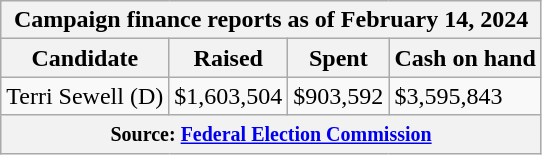<table class="wikitable sortable">
<tr>
<th colspan=4>Campaign finance reports as of February 14, 2024</th>
</tr>
<tr style="text-align:center;">
<th>Candidate</th>
<th>Raised</th>
<th>Spent</th>
<th>Cash on hand</th>
</tr>
<tr>
<td>Terri Sewell (D)</td>
<td>$1,603,504</td>
<td>$903,592</td>
<td>$3,595,843</td>
</tr>
<tr>
<th colspan="4"><small>Source: <a href='#'>Federal Election Commission</a></small></th>
</tr>
</table>
